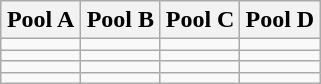<table class="wikitable">
<tr>
<th width=25%>Pool A</th>
<th width=25%>Pool B</th>
<th width=25%>Pool C</th>
<th width=25%>Pool D</th>
</tr>
<tr>
<td></td>
<td></td>
<td></td>
<td></td>
</tr>
<tr>
<td></td>
<td></td>
<td></td>
<td></td>
</tr>
<tr>
<td></td>
<td></td>
<td></td>
<td></td>
</tr>
<tr>
<td></td>
<td></td>
<td></td>
<td></td>
</tr>
</table>
